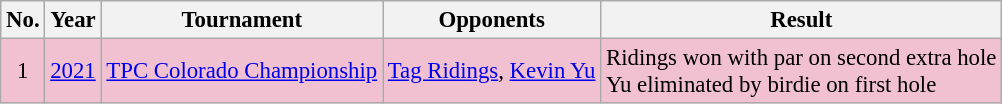<table class="wikitable" style="font-size:95%;">
<tr>
<th>No.</th>
<th>Year</th>
<th>Tournament</th>
<th>Opponents</th>
<th>Result</th>
</tr>
<tr style="background:#F2C1D1;">
<td align=center>1</td>
<td><a href='#'>2021</a></td>
<td><a href='#'>TPC Colorado Championship</a></td>
<td> <a href='#'>Tag Ridings</a>,  <a href='#'>Kevin Yu</a></td>
<td>Ridings won with par on second extra hole<br>Yu eliminated by birdie on first hole</td>
</tr>
</table>
